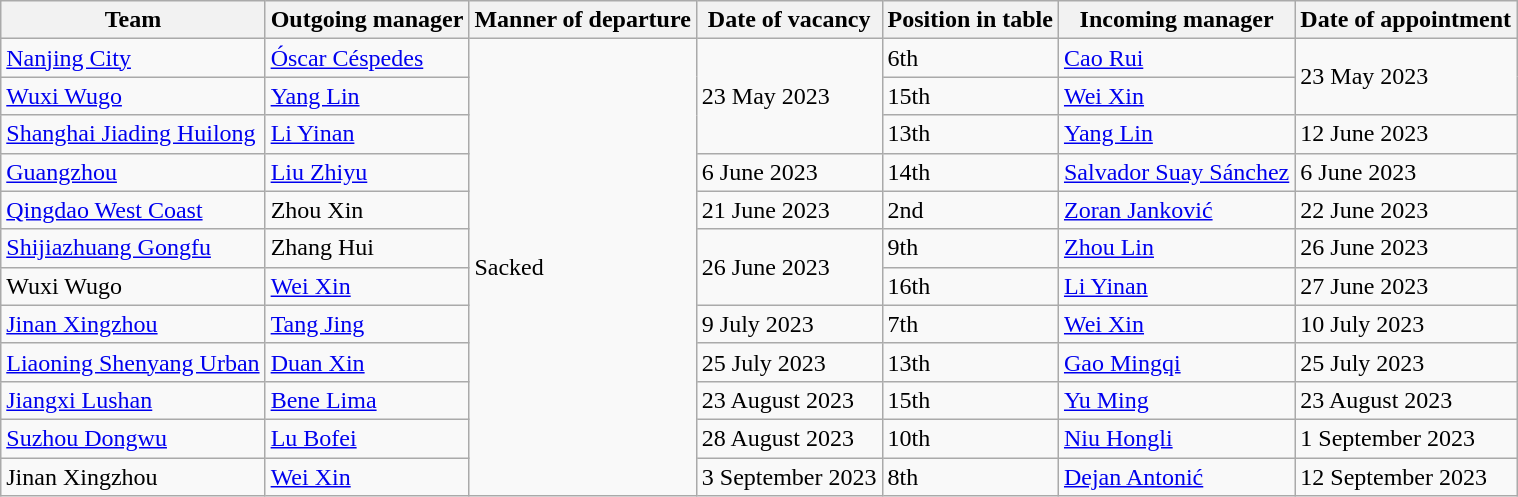<table class="wikitable">
<tr>
<th>Team</th>
<th>Outgoing manager</th>
<th>Manner of departure</th>
<th>Date of vacancy</th>
<th>Position in table</th>
<th>Incoming manager</th>
<th>Date of appointment</th>
</tr>
<tr>
<td><a href='#'>Nanjing City</a></td>
<td> <a href='#'>Óscar Céspedes</a></td>
<td rowspan="12">Sacked</td>
<td rowspan="3">23 May 2023</td>
<td>6th</td>
<td> <a href='#'>Cao Rui</a></td>
<td rowspan="2">23 May 2023</td>
</tr>
<tr>
<td><a href='#'>Wuxi Wugo</a></td>
<td> <a href='#'>Yang Lin</a></td>
<td>15th</td>
<td> <a href='#'>Wei Xin</a></td>
</tr>
<tr>
<td><a href='#'>Shanghai Jiading Huilong</a></td>
<td> <a href='#'>Li Yinan</a></td>
<td>13th</td>
<td> <a href='#'>Yang Lin</a></td>
<td>12 June 2023</td>
</tr>
<tr>
<td><a href='#'>Guangzhou</a></td>
<td> <a href='#'>Liu Zhiyu</a></td>
<td>6 June 2023</td>
<td>14th</td>
<td> <a href='#'>Salvador Suay Sánchez</a></td>
<td>6 June 2023</td>
</tr>
<tr>
<td><a href='#'>Qingdao West Coast</a></td>
<td> Zhou Xin</td>
<td>21 June 2023</td>
<td>2nd</td>
<td> <a href='#'>Zoran Janković</a></td>
<td>22 June 2023</td>
</tr>
<tr>
<td><a href='#'>Shijiazhuang Gongfu</a></td>
<td> Zhang Hui</td>
<td rowspan="2">26 June 2023</td>
<td>9th</td>
<td> <a href='#'>Zhou Lin</a></td>
<td>26 June 2023</td>
</tr>
<tr>
<td>Wuxi Wugo</td>
<td> <a href='#'>Wei Xin</a></td>
<td>16th</td>
<td> <a href='#'>Li Yinan</a></td>
<td>27 June 2023</td>
</tr>
<tr>
<td><a href='#'>Jinan Xingzhou</a></td>
<td> <a href='#'>Tang Jing</a></td>
<td>9 July 2023</td>
<td>7th</td>
<td> <a href='#'>Wei Xin</a></td>
<td>10 July 2023</td>
</tr>
<tr>
<td><a href='#'>Liaoning Shenyang Urban</a></td>
<td> <a href='#'>Duan Xin</a></td>
<td>25 July 2023</td>
<td>13th</td>
<td> <a href='#'>Gao Mingqi</a></td>
<td>25 July 2023</td>
</tr>
<tr>
<td><a href='#'>Jiangxi Lushan</a></td>
<td> <a href='#'>Bene Lima</a></td>
<td>23 August 2023</td>
<td>15th</td>
<td> <a href='#'>Yu Ming</a></td>
<td>23 August 2023</td>
</tr>
<tr>
<td><a href='#'>Suzhou Dongwu</a></td>
<td> <a href='#'>Lu Bofei</a></td>
<td>28 August 2023</td>
<td>10th</td>
<td> <a href='#'>Niu Hongli</a></td>
<td>1 September 2023</td>
</tr>
<tr>
<td>Jinan Xingzhou</td>
<td> <a href='#'>Wei Xin</a></td>
<td>3 September 2023</td>
<td>8th</td>
<td> <a href='#'>Dejan Antonić</a></td>
<td>12 September 2023</td>
</tr>
</table>
